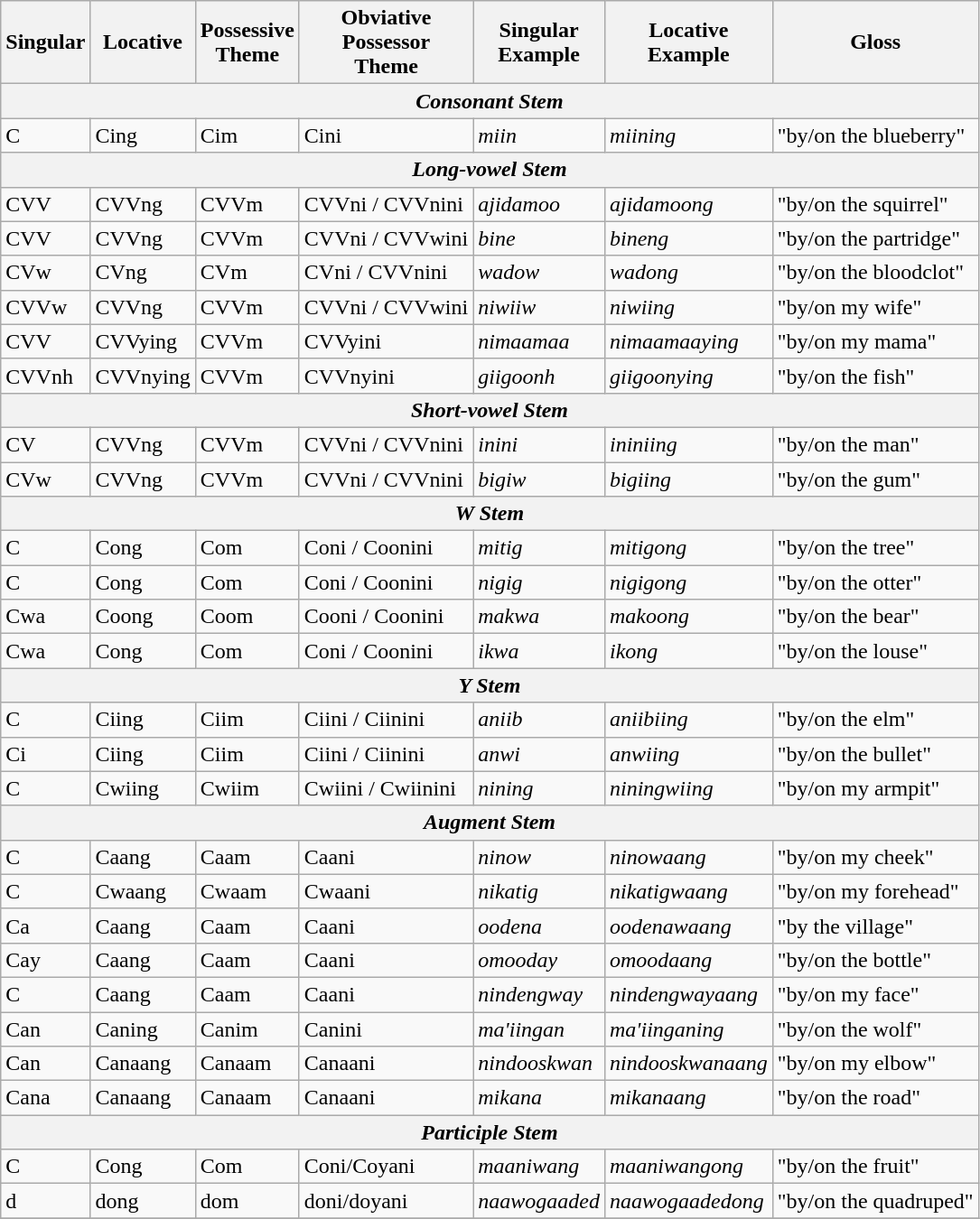<table class="wikitable">
<tr>
<th><strong>Singular</strong></th>
<th><strong>Locative</strong></th>
<th><strong>Possessive<br>Theme</strong></th>
<th><strong>Obviative<br>Possessor<br>Theme</strong></th>
<th><strong>Singular<br>Example</strong></th>
<th><strong>Locative<br>Example</strong></th>
<th><strong>Gloss</strong></th>
</tr>
<tr>
<th colspan=7><strong><em>Consonant Stem</em></strong></th>
</tr>
<tr>
<td>C</td>
<td>Cing</td>
<td>Cim</td>
<td>Cini</td>
<td><em>miin</em></td>
<td><em>miining</em></td>
<td>"by/on the blueberry"</td>
</tr>
<tr>
<th colspan=7><strong><em>Long-vowel Stem</em></strong></th>
</tr>
<tr>
<td>CVV</td>
<td>CVVng</td>
<td>CVVm</td>
<td>CVVni / CVVnini</td>
<td><em>ajidamoo</em></td>
<td><em>ajidamoong</em></td>
<td>"by/on the squirrel"</td>
</tr>
<tr>
<td>CVV</td>
<td>CVVng</td>
<td>CVVm</td>
<td>CVVni / CVVwini</td>
<td><em>bine</em></td>
<td><em>bineng</em></td>
<td>"by/on the partridge"</td>
</tr>
<tr>
<td>CVw</td>
<td>CVng</td>
<td>CVm</td>
<td>CVni / CVVnini</td>
<td><em>wadow</em></td>
<td><em>wadong</em></td>
<td>"by/on the bloodclot"</td>
</tr>
<tr>
<td>CVVw</td>
<td>CVVng</td>
<td>CVVm</td>
<td>CVVni / CVVwini</td>
<td><em>niwiiw</em></td>
<td><em>niwiing</em></td>
<td>"by/on my  wife"</td>
</tr>
<tr>
<td>CVV</td>
<td>CVVying</td>
<td>CVVm</td>
<td>CVVyini</td>
<td><em>nimaamaa</em></td>
<td><em>nimaamaaying</em></td>
<td>"by/on my mama"</td>
</tr>
<tr>
<td>CVVnh</td>
<td>CVVnying</td>
<td>CVVm</td>
<td>CVVnyini</td>
<td><em>giigoonh</em></td>
<td><em>giigoonying</em></td>
<td>"by/on the fish"</td>
</tr>
<tr>
<th colspan=7><strong><em>Short-vowel Stem</em></strong></th>
</tr>
<tr>
<td>CV</td>
<td>CVVng</td>
<td>CVVm</td>
<td>CVVni / CVVnini</td>
<td><em>inini</em></td>
<td><em>ininiing</em></td>
<td>"by/on the man"</td>
</tr>
<tr>
<td>CVw</td>
<td>CVVng</td>
<td>CVVm</td>
<td>CVVni / CVVnini</td>
<td><em>bigiw</em></td>
<td><em>bigiing</em></td>
<td>"by/on the gum"</td>
</tr>
<tr>
<th colspan=7><strong><em>W Stem</em></strong></th>
</tr>
<tr>
<td>C</td>
<td>Cong</td>
<td>Com</td>
<td>Coni / Coonini</td>
<td><em>mitig</em></td>
<td><em>mitigong</em></td>
<td>"by/on the tree"</td>
</tr>
<tr>
<td>C</td>
<td>Cong</td>
<td>Com</td>
<td>Coni / Coonini</td>
<td><em>nigig</em></td>
<td><em>nigigong</em></td>
<td>"by/on the otter"</td>
</tr>
<tr>
<td>Cwa</td>
<td>Coong</td>
<td>Coom</td>
<td>Cooni / Coonini</td>
<td><em>makwa</em></td>
<td><em>makoong</em></td>
<td>"by/on the bear"</td>
</tr>
<tr>
<td>Cwa</td>
<td>Cong</td>
<td>Com</td>
<td>Coni / Coonini</td>
<td><em>ikwa</em></td>
<td><em>ikong</em></td>
<td>"by/on the louse"</td>
</tr>
<tr>
<th colspan=7><strong><em>Y Stem</em></strong></th>
</tr>
<tr>
<td>C</td>
<td>Ciing</td>
<td>Ciim</td>
<td>Ciini / Ciinini</td>
<td><em>aniib</em></td>
<td><em>aniibiing</em></td>
<td>"by/on the elm"</td>
</tr>
<tr>
<td>Ci</td>
<td>Ciing</td>
<td>Ciim</td>
<td>Ciini / Ciinini</td>
<td><em>anwi</em></td>
<td><em>anwiing</em></td>
<td>"by/on the bullet"</td>
</tr>
<tr>
<td>C</td>
<td>Cwiing</td>
<td>Cwiim</td>
<td>Cwiini / Cwiinini</td>
<td><em>nining</em></td>
<td><em>niningwiing</em></td>
<td>"by/on my armpit"</td>
</tr>
<tr>
<th colspan=7><strong><em>Augment Stem</em></strong></th>
</tr>
<tr>
<td>C</td>
<td>Caang</td>
<td>Caam</td>
<td>Caani</td>
<td><em>ninow</em></td>
<td><em>ninowaang</em></td>
<td>"by/on my cheek"</td>
</tr>
<tr>
<td>C</td>
<td>Cwaang</td>
<td>Cwaam</td>
<td>Cwaani</td>
<td><em>nikatig</em></td>
<td><em>nikatigwaang</em></td>
<td>"by/on my forehead"</td>
</tr>
<tr>
<td>Ca</td>
<td>Caang</td>
<td>Caam</td>
<td>Caani</td>
<td><em>oodena</em></td>
<td><em>oodenawaang</em></td>
<td>"by the village"</td>
</tr>
<tr>
<td>Cay</td>
<td>Caang</td>
<td>Caam</td>
<td>Caani</td>
<td><em>omooday</em></td>
<td><em>omoodaang</em></td>
<td>"by/on the bottle"</td>
</tr>
<tr>
<td>C</td>
<td>Caang</td>
<td>Caam</td>
<td>Caani</td>
<td><em>nindengway</em></td>
<td><em>nindengwayaang</em></td>
<td>"by/on my face"</td>
</tr>
<tr>
<td>Can</td>
<td>Caning</td>
<td>Canim</td>
<td>Canini</td>
<td><em>ma'iingan</em></td>
<td><em>ma'iinganing</em></td>
<td>"by/on the wolf"</td>
</tr>
<tr>
<td>Can</td>
<td>Canaang</td>
<td>Canaam</td>
<td>Canaani</td>
<td><em>nindooskwan</em></td>
<td><em>nindooskwanaang</em></td>
<td>"by/on my elbow"</td>
</tr>
<tr>
<td>Cana</td>
<td>Canaang</td>
<td>Canaam</td>
<td>Canaani</td>
<td><em>mikana</em></td>
<td><em>mikanaang</em></td>
<td>"by/on the road"</td>
</tr>
<tr>
<th colspan=7><strong><em>Participle Stem</em></strong></th>
</tr>
<tr>
<td>C</td>
<td>Cong</td>
<td>Com</td>
<td>Coni/Coyani</td>
<td><em>maaniwang</em></td>
<td><em>maaniwangong</em></td>
<td>"by/on the fruit"</td>
</tr>
<tr>
<td>d</td>
<td>dong</td>
<td>dom</td>
<td>doni/doyani</td>
<td><em>naawogaaded</em></td>
<td><em>naawogaadedong</em></td>
<td>"by/on the quadruped"</td>
</tr>
<tr>
</tr>
</table>
